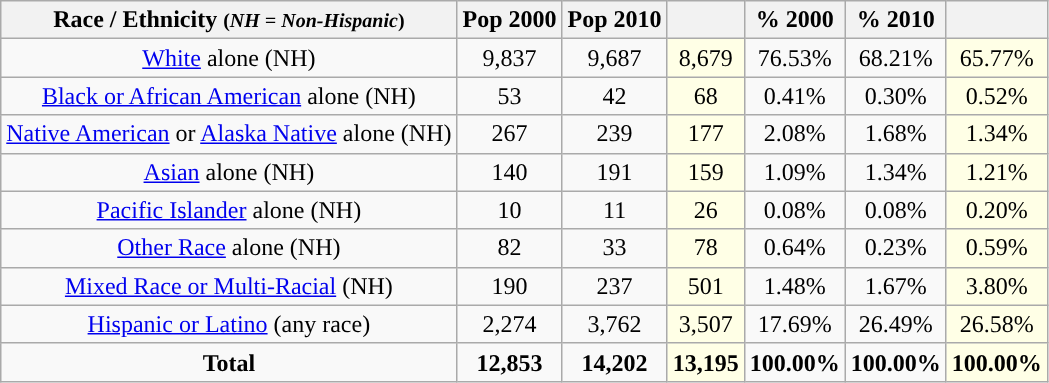<table class="wikitable" style="text-align:center;">
<tr>
<th>Race / Ethnicity <small>(<em>NH = Non-Hispanic</em>)</small></th>
<th>Pop 2000</th>
<th>Pop 2010</th>
<th></th>
<th>% 2000</th>
<th>% 2010</th>
<th></th>
</tr>
<tr>
<td><a href='#'>White</a> alone (NH)</td>
<td>9,837</td>
<td>9,687</td>
<td style='background: #ffffe6;'>8,679</td>
<td>76.53%</td>
<td>68.21%</td>
<td style='background: #ffffe6;'>65.77%</td>
</tr>
<tr>
<td><a href='#'>Black or African American</a> alone (NH)</td>
<td>53</td>
<td>42</td>
<td style='background: #ffffe6;'>68</td>
<td>0.41%</td>
<td>0.30%</td>
<td style='background: #ffffe6;'>0.52%</td>
</tr>
<tr>
<td><a href='#'>Native American</a> or <a href='#'>Alaska Native</a> alone (NH)</td>
<td>267</td>
<td>239</td>
<td style='background: #ffffe6;'>177</td>
<td>2.08%</td>
<td>1.68%</td>
<td style='background: #ffffe6;'>1.34%</td>
</tr>
<tr>
<td><a href='#'>Asian</a> alone (NH)</td>
<td>140</td>
<td>191</td>
<td style='background: #ffffe6;'>159</td>
<td>1.09%</td>
<td>1.34%</td>
<td style='background: #ffffe6;'>1.21%</td>
</tr>
<tr>
<td><a href='#'>Pacific Islander</a> alone (NH)</td>
<td>10</td>
<td>11</td>
<td style='background: #ffffe6;'>26</td>
<td>0.08%</td>
<td>0.08%</td>
<td style='background: #ffffe6;'>0.20%</td>
</tr>
<tr>
<td><a href='#'>Other Race</a> alone (NH)</td>
<td>82</td>
<td>33</td>
<td style='background: #ffffe6;'>78</td>
<td>0.64%</td>
<td>0.23%</td>
<td style='background: #ffffe6;'>0.59%</td>
</tr>
<tr>
<td><a href='#'>Mixed Race or Multi-Racial</a> (NH)</td>
<td>190</td>
<td>237</td>
<td style='background: #ffffe6;'>501</td>
<td>1.48%</td>
<td>1.67%</td>
<td style='background: #ffffe6;'>3.80%</td>
</tr>
<tr>
<td><a href='#'>Hispanic or Latino</a> (any race)</td>
<td>2,274</td>
<td>3,762</td>
<td style='background: #ffffe6;'>3,507</td>
<td>17.69%</td>
<td>26.49%</td>
<td style='background: #ffffe6;'>26.58%</td>
</tr>
<tr>
<td><strong>Total</strong></td>
<td><strong>12,853</strong></td>
<td><strong>14,202</strong></td>
<td style='background: #ffffe6;'><strong>13,195</strong></td>
<td><strong>100.00%</strong></td>
<td><strong>100.00%</strong></td>
<td style='background: #ffffe6;'><strong>100.00%</strong></td>
</tr>
</table>
